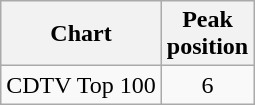<table class="wikitable">
<tr>
<th>Chart</th>
<th>Peak<br>position</th>
</tr>
<tr>
<td>CDTV Top 100</td>
<td align="center">6</td>
</tr>
</table>
